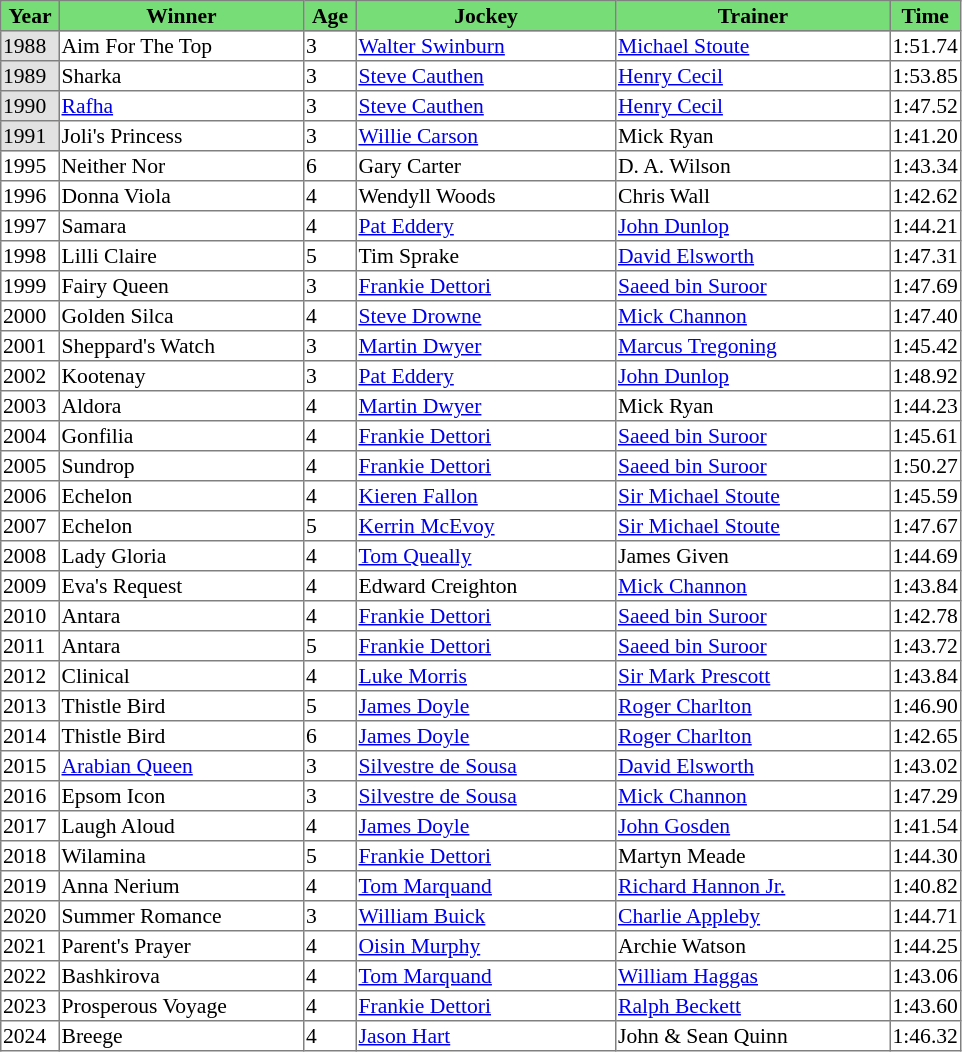<table class = "sortable" | border="1" style="border-collapse: collapse; font-size:90%">
<tr bgcolor="#77dd77" align="center">
<th width="36px"><strong>Year</strong><br></th>
<th width="160px"><strong>Winner</strong><br></th>
<th width="32px"><strong>Age</strong><br></th>
<th width="170px"><strong>Jockey</strong><br></th>
<th width="180px"><strong>Trainer</strong><br></th>
<th><strong>Time</strong><br></th>
</tr>
<tr>
<td style="background:#e2e2e2;">1988</td>
<td>Aim For The Top</td>
<td>3</td>
<td><a href='#'>Walter Swinburn</a></td>
<td><a href='#'>Michael Stoute</a></td>
<td>1:51.74</td>
</tr>
<tr>
<td style="background:#e2e2e2;">1989</td>
<td>Sharka</td>
<td>3</td>
<td><a href='#'>Steve Cauthen</a></td>
<td><a href='#'>Henry Cecil</a></td>
<td>1:53.85</td>
</tr>
<tr>
<td style="background:#e2e2e2;">1990</td>
<td><a href='#'>Rafha</a></td>
<td>3</td>
<td><a href='#'>Steve Cauthen</a></td>
<td><a href='#'>Henry Cecil</a></td>
<td>1:47.52</td>
</tr>
<tr>
<td style="background:#e2e2e2;">1991</td>
<td>Joli's Princess</td>
<td>3</td>
<td><a href='#'>Willie Carson</a></td>
<td>Mick Ryan</td>
<td>1:41.20</td>
</tr>
<tr>
<td>1995</td>
<td>Neither Nor</td>
<td>6</td>
<td>Gary Carter</td>
<td>D. A. Wilson</td>
<td>1:43.34</td>
</tr>
<tr>
<td>1996</td>
<td>Donna Viola</td>
<td>4</td>
<td>Wendyll Woods</td>
<td>Chris Wall</td>
<td>1:42.62</td>
</tr>
<tr>
<td>1997</td>
<td>Samara</td>
<td>4</td>
<td><a href='#'>Pat Eddery</a></td>
<td><a href='#'>John Dunlop</a></td>
<td>1:44.21</td>
</tr>
<tr>
<td>1998</td>
<td>Lilli Claire</td>
<td>5</td>
<td>Tim Sprake</td>
<td><a href='#'>David Elsworth</a></td>
<td>1:47.31</td>
</tr>
<tr>
<td>1999</td>
<td>Fairy Queen</td>
<td>3</td>
<td><a href='#'>Frankie Dettori</a></td>
<td><a href='#'>Saeed bin Suroor</a></td>
<td>1:47.69</td>
</tr>
<tr>
<td>2000</td>
<td>Golden Silca</td>
<td>4</td>
<td><a href='#'>Steve Drowne</a></td>
<td><a href='#'>Mick Channon</a></td>
<td>1:47.40</td>
</tr>
<tr>
<td>2001</td>
<td>Sheppard's Watch</td>
<td>3</td>
<td><a href='#'>Martin Dwyer</a></td>
<td><a href='#'>Marcus Tregoning</a></td>
<td>1:45.42</td>
</tr>
<tr>
<td>2002</td>
<td>Kootenay</td>
<td>3</td>
<td><a href='#'>Pat Eddery</a></td>
<td><a href='#'>John Dunlop</a></td>
<td>1:48.92</td>
</tr>
<tr>
<td>2003</td>
<td>Aldora</td>
<td>4</td>
<td><a href='#'>Martin Dwyer</a></td>
<td>Mick Ryan</td>
<td>1:44.23</td>
</tr>
<tr>
<td>2004</td>
<td>Gonfilia</td>
<td>4</td>
<td><a href='#'>Frankie Dettori</a></td>
<td><a href='#'>Saeed bin Suroor</a></td>
<td>1:45.61</td>
</tr>
<tr>
<td>2005</td>
<td>Sundrop</td>
<td>4</td>
<td><a href='#'>Frankie Dettori</a></td>
<td><a href='#'>Saeed bin Suroor</a></td>
<td>1:50.27</td>
</tr>
<tr>
<td>2006</td>
<td>Echelon</td>
<td>4</td>
<td><a href='#'>Kieren Fallon</a></td>
<td><a href='#'>Sir Michael Stoute</a></td>
<td>1:45.59</td>
</tr>
<tr>
<td>2007</td>
<td>Echelon</td>
<td>5</td>
<td><a href='#'>Kerrin McEvoy</a></td>
<td><a href='#'>Sir Michael Stoute</a></td>
<td>1:47.67</td>
</tr>
<tr>
<td>2008</td>
<td>Lady Gloria</td>
<td>4</td>
<td><a href='#'>Tom Queally</a></td>
<td>James Given</td>
<td>1:44.69</td>
</tr>
<tr>
<td>2009</td>
<td>Eva's Request</td>
<td>4</td>
<td>Edward Creighton</td>
<td><a href='#'>Mick Channon</a></td>
<td>1:43.84</td>
</tr>
<tr>
<td>2010</td>
<td>Antara</td>
<td>4</td>
<td><a href='#'>Frankie Dettori</a></td>
<td><a href='#'>Saeed bin Suroor</a></td>
<td>1:42.78</td>
</tr>
<tr>
<td>2011</td>
<td>Antara</td>
<td>5</td>
<td><a href='#'>Frankie Dettori</a></td>
<td><a href='#'>Saeed bin Suroor</a></td>
<td>1:43.72</td>
</tr>
<tr>
<td>2012</td>
<td>Clinical</td>
<td>4</td>
<td><a href='#'>Luke Morris</a></td>
<td><a href='#'>Sir Mark Prescott</a></td>
<td>1:43.84</td>
</tr>
<tr>
<td>2013</td>
<td>Thistle Bird</td>
<td>5</td>
<td><a href='#'>James Doyle</a></td>
<td><a href='#'>Roger Charlton</a></td>
<td>1:46.90</td>
</tr>
<tr>
<td>2014</td>
<td>Thistle Bird</td>
<td>6</td>
<td><a href='#'>James Doyle</a></td>
<td><a href='#'>Roger Charlton</a></td>
<td>1:42.65</td>
</tr>
<tr>
<td>2015</td>
<td><a href='#'>Arabian Queen</a></td>
<td>3</td>
<td><a href='#'>Silvestre de Sousa</a></td>
<td><a href='#'>David Elsworth</a></td>
<td>1:43.02</td>
</tr>
<tr>
<td>2016</td>
<td>Epsom Icon</td>
<td>3</td>
<td><a href='#'>Silvestre de Sousa</a></td>
<td><a href='#'>Mick Channon</a></td>
<td>1:47.29</td>
</tr>
<tr>
<td>2017</td>
<td>Laugh Aloud</td>
<td>4</td>
<td><a href='#'>James Doyle</a></td>
<td><a href='#'>John Gosden</a></td>
<td>1:41.54</td>
</tr>
<tr>
<td>2018</td>
<td>Wilamina</td>
<td>5</td>
<td><a href='#'>Frankie Dettori</a></td>
<td>Martyn Meade</td>
<td>1:44.30</td>
</tr>
<tr>
<td>2019</td>
<td>Anna Nerium</td>
<td>4</td>
<td><a href='#'>Tom Marquand</a></td>
<td><a href='#'>Richard Hannon Jr.</a></td>
<td>1:40.82</td>
</tr>
<tr>
<td>2020</td>
<td>Summer Romance</td>
<td>3</td>
<td><a href='#'>William Buick</a></td>
<td><a href='#'>Charlie Appleby</a></td>
<td>1:44.71</td>
</tr>
<tr>
<td>2021</td>
<td>Parent's Prayer</td>
<td>4</td>
<td><a href='#'>Oisin Murphy</a></td>
<td>Archie Watson</td>
<td>1:44.25</td>
</tr>
<tr>
<td>2022</td>
<td>Bashkirova</td>
<td>4</td>
<td><a href='#'>Tom Marquand</a></td>
<td><a href='#'>William Haggas</a></td>
<td>1:43.06</td>
</tr>
<tr>
<td>2023</td>
<td>Prosperous Voyage</td>
<td>4</td>
<td><a href='#'>Frankie Dettori</a></td>
<td><a href='#'>Ralph Beckett</a></td>
<td>1:43.60</td>
</tr>
<tr>
<td>2024</td>
<td>Breege</td>
<td>4</td>
<td><a href='#'>Jason Hart</a></td>
<td>John & Sean Quinn</td>
<td>1:46.32</td>
</tr>
</table>
